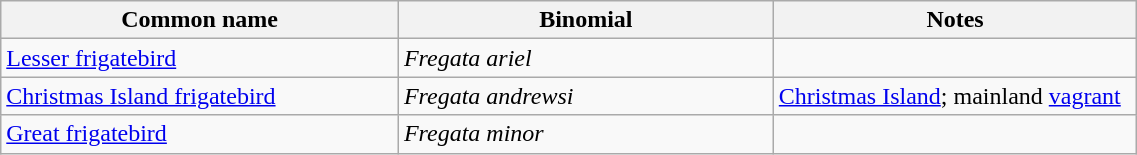<table style="width:60%;" class="wikitable">
<tr>
<th width=35%>Common name</th>
<th width=33%>Binomial</th>
<th width=32%>Notes</th>
</tr>
<tr>
<td><a href='#'>Lesser frigatebird</a></td>
<td><em>Fregata ariel</em></td>
<td></td>
</tr>
<tr>
<td><a href='#'>Christmas Island frigatebird</a></td>
<td><em>Fregata andrewsi</em></td>
<td><a href='#'>Christmas Island</a>; mainland <a href='#'>vagrant</a></td>
</tr>
<tr>
<td><a href='#'>Great frigatebird</a></td>
<td><em>Fregata minor</em></td>
<td></td>
</tr>
</table>
